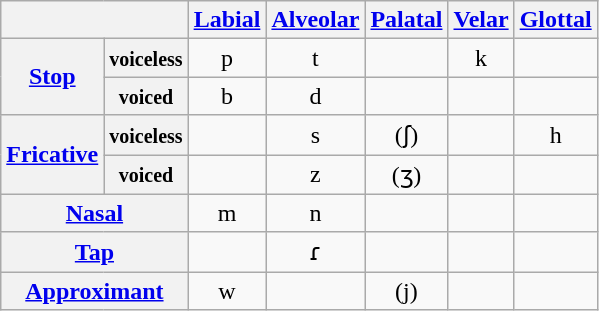<table class="wikitable" style="text-align:center">
<tr>
<th colspan="2"></th>
<th><a href='#'>Labial</a></th>
<th><a href='#'>Alveolar</a></th>
<th><a href='#'>Palatal</a></th>
<th><a href='#'>Velar</a></th>
<th><a href='#'>Glottal</a></th>
</tr>
<tr>
<th rowspan="2"><a href='#'>Stop</a></th>
<th><small>voiceless</small></th>
<td>p</td>
<td>t</td>
<td></td>
<td>k</td>
<td></td>
</tr>
<tr>
<th><small>voiced</small></th>
<td>b</td>
<td>d</td>
<td></td>
<td></td>
<td></td>
</tr>
<tr>
<th rowspan="2"><a href='#'>Fricative</a></th>
<th><small>voiceless</small></th>
<td></td>
<td>s</td>
<td>(ʃ)</td>
<td></td>
<td>h</td>
</tr>
<tr>
<th><small>voiced</small></th>
<td></td>
<td>z</td>
<td>(ʒ)</td>
<td></td>
<td></td>
</tr>
<tr>
<th colspan="2"><a href='#'>Nasal</a></th>
<td>m</td>
<td>n</td>
<td></td>
<td></td>
<td></td>
</tr>
<tr>
<th colspan="2"><a href='#'>Tap</a></th>
<td></td>
<td>ɾ</td>
<td></td>
<td></td>
<td></td>
</tr>
<tr>
<th colspan="2"><a href='#'>Approximant</a></th>
<td>w</td>
<td></td>
<td>(j)</td>
<td></td>
<td></td>
</tr>
</table>
